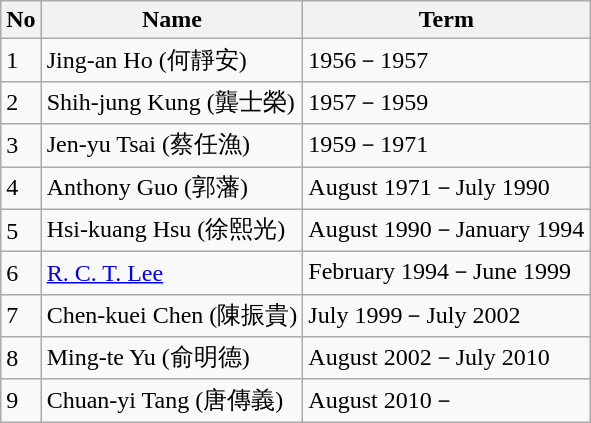<table class="wikitable">
<tr>
<th>No</th>
<th>Name</th>
<th>Term</th>
</tr>
<tr>
<td>1</td>
<td>Jing-an Ho (何靜安)</td>
<td>1956－1957</td>
</tr>
<tr>
<td>2</td>
<td>Shih-jung Kung (龔士榮)</td>
<td>1957－1959</td>
</tr>
<tr>
<td>3</td>
<td>Jen-yu Tsai (蔡任漁)</td>
<td>1959－1971</td>
</tr>
<tr>
<td>4</td>
<td>Anthony Guo (郭藩)</td>
<td>August 1971－July 1990</td>
</tr>
<tr>
<td>5</td>
<td>Hsi-kuang Hsu (徐熙光)</td>
<td>August 1990－January 1994</td>
</tr>
<tr>
<td>6</td>
<td><a href='#'>R. C. T. Lee</a></td>
<td>February 1994－June 1999</td>
</tr>
<tr>
<td>7</td>
<td>Chen-kuei Chen (陳振貴)</td>
<td>July 1999－July 2002</td>
</tr>
<tr>
<td>8</td>
<td>Ming-te Yu (俞明德)</td>
<td>August 2002－July 2010</td>
</tr>
<tr>
<td>9</td>
<td>Chuan-yi Tang (唐傳義)</td>
<td>August 2010－</td>
</tr>
</table>
